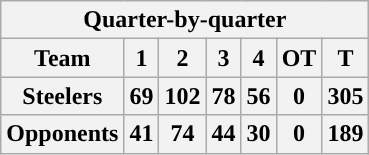<table class="wikitable" style="text-align:center">
<tr>
<th colspan="7">Quarter-by-quarter</th>
</tr>
<tr>
<th>Team</th>
<th>1</th>
<th>2</th>
<th>3</th>
<th>4</th>
<th>OT</th>
<th>T</th>
</tr>
<tr>
<th><strong>Steelers</strong></th>
<th>69</th>
<th>102</th>
<th>78</th>
<th>56</th>
<th>0</th>
<th>305</th>
</tr>
<tr>
<th><strong>Opponents</strong></th>
<th>41</th>
<th>74</th>
<th>44</th>
<th>30</th>
<th>0</th>
<th>189</th>
</tr>
</table>
